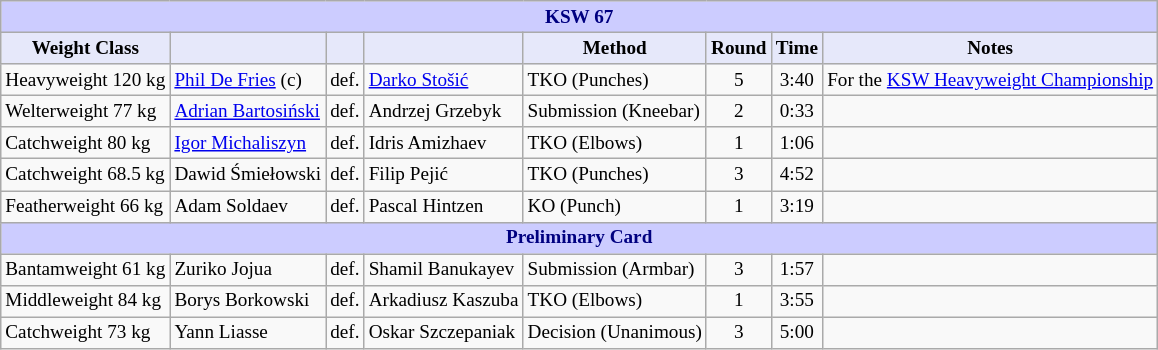<table class="wikitable" style="font-size: 80%;">
<tr>
<th colspan="8" style="background-color: #ccf; color: #000080; text-align: center;"><strong>KSW 67</strong></th>
</tr>
<tr>
<th colspan="1" style="background-color: #E6E8FA; color: #000000; text-align: center;">Weight Class</th>
<th colspan="1" style="background-color: #E6E8FA; color: #000000; text-align: center;"></th>
<th colspan="1" style="background-color: #E6E8FA; color: #000000; text-align: center;"></th>
<th colspan="1" style="background-color: #E6E8FA; color: #000000; text-align: center;"></th>
<th colspan="1" style="background-color: #E6E8FA; color: #000000; text-align: center;">Method</th>
<th colspan="1" style="background-color: #E6E8FA; color: #000000; text-align: center;">Round</th>
<th colspan="1" style="background-color: #E6E8FA; color: #000000; text-align: center;">Time</th>
<th colspan="1" style="background-color: #E6E8FA; color: #000000; text-align: center;">Notes</th>
</tr>
<tr>
<td>Heavyweight 120 kg</td>
<td> <a href='#'>Phil De Fries</a> (c)</td>
<td align=center>def.</td>
<td> <a href='#'>Darko Stošić</a></td>
<td>TKO (Punches)</td>
<td align=center>5</td>
<td align=center>3:40</td>
<td>For the <a href='#'>KSW Heavyweight Championship</a></td>
</tr>
<tr>
<td>Welterweight 77 kg</td>
<td> <a href='#'>Adrian Bartosiński</a></td>
<td align=center>def.</td>
<td> Andrzej Grzebyk</td>
<td>Submission (Kneebar)</td>
<td align=center>2</td>
<td align=center>0:33</td>
<td></td>
</tr>
<tr>
<td>Catchweight 80 kg</td>
<td> <a href='#'>Igor Michaliszyn</a></td>
<td align=center>def.</td>
<td> Idris Amizhaev</td>
<td>TKO (Elbows)</td>
<td align=center>1</td>
<td align=center>1:06</td>
<td></td>
</tr>
<tr>
<td>Catchweight 68.5 kg</td>
<td> Dawid Śmiełowski</td>
<td align=center>def.</td>
<td> Filip Pejić</td>
<td>TKO (Punches)</td>
<td align=center>3</td>
<td align=center>4:52</td>
<td></td>
</tr>
<tr>
<td>Featherweight 66 kg</td>
<td> Adam Soldaev</td>
<td align=center>def.</td>
<td> Pascal Hintzen</td>
<td>KO (Punch)</td>
<td align=center>1</td>
<td align=center>3:19</td>
<td></td>
</tr>
<tr>
<th colspan="8" style="background-color: #ccf; color: #000080; text-align: center;"><strong>Preliminary Card</strong></th>
</tr>
<tr>
<td>Bantamweight 61 kg</td>
<td> Zuriko Jojua</td>
<td align=center>def.</td>
<td> Shamil Banukayev</td>
<td>Submission (Armbar)</td>
<td align=center>3</td>
<td align=center>1:57</td>
<td></td>
</tr>
<tr>
<td>Middleweight 84 kg</td>
<td> Borys Borkowski</td>
<td align=center>def.</td>
<td> Arkadiusz Kaszuba</td>
<td>TKO (Elbows)</td>
<td align=center>1</td>
<td align=center>3:55</td>
<td></td>
</tr>
<tr>
<td>Catchweight 73 kg</td>
<td> Yann Liasse</td>
<td align=center>def.</td>
<td> Oskar Szczepaniak</td>
<td>Decision (Unanimous)</td>
<td align=center>3</td>
<td align=center>5:00</td>
<td></td>
</tr>
</table>
